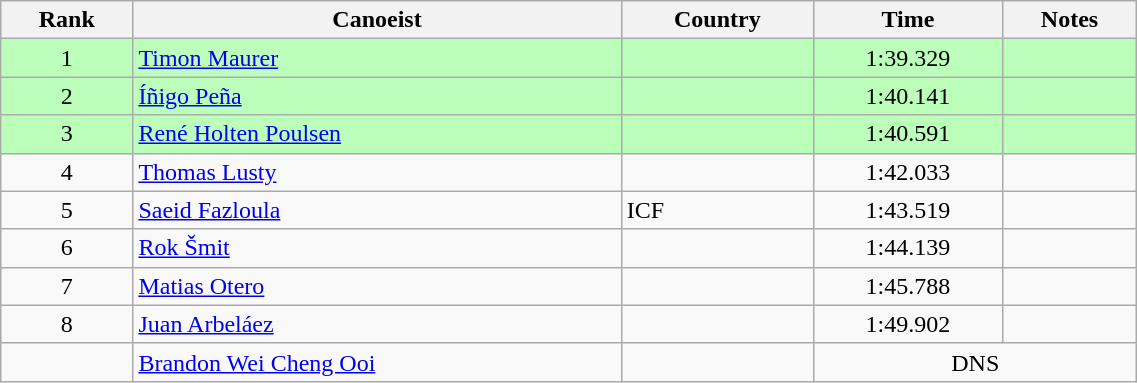<table class="wikitable" style="text-align:center;width: 60%">
<tr>
<th>Rank</th>
<th>Canoeist</th>
<th>Country</th>
<th>Time</th>
<th>Notes</th>
</tr>
<tr bgcolor=bbffbb>
<td>1</td>
<td align="left"><a href='#'>Timon Maurer</a></td>
<td align="left"></td>
<td>1:39.329</td>
<td></td>
</tr>
<tr bgcolor=bbffbb>
<td>2</td>
<td align="left"><a href='#'>Íñigo Peña</a></td>
<td align="left"></td>
<td>1:40.141</td>
<td></td>
</tr>
<tr bgcolor=bbffbb>
<td>3</td>
<td align="left"><a href='#'>René Holten Poulsen</a></td>
<td align="left"></td>
<td>1:40.591</td>
<td></td>
</tr>
<tr>
<td>4</td>
<td align="left"><a href='#'>Thomas Lusty</a></td>
<td align="left"></td>
<td>1:42.033</td>
<td></td>
</tr>
<tr>
<td>5</td>
<td align="left"><a href='#'>Saeid Fazloula</a></td>
<td align="left">ICF</td>
<td>1:43.519</td>
<td></td>
</tr>
<tr>
<td>6</td>
<td align="left"><a href='#'>Rok Šmit</a></td>
<td align="left"></td>
<td>1:44.139</td>
<td></td>
</tr>
<tr>
<td>7</td>
<td align="left"><a href='#'>Matias Otero</a></td>
<td align="left"></td>
<td>1:45.788</td>
<td></td>
</tr>
<tr>
<td>8</td>
<td align="left"><a href='#'>Juan Arbeláez</a></td>
<td align="left"></td>
<td>1:49.902</td>
<td></td>
</tr>
<tr>
<td></td>
<td align="left"><a href='#'>Brandon Wei Cheng Ooi</a></td>
<td align="left"></td>
<td colspan=2>DNS</td>
</tr>
</table>
